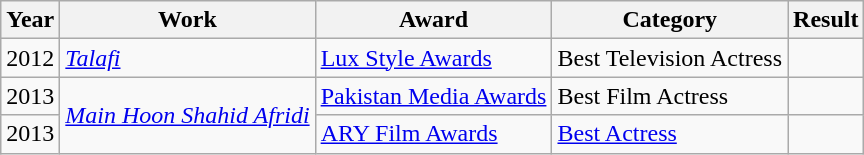<table class="wikitable">
<tr>
<th>Year</th>
<th>Work</th>
<th>Award</th>
<th>Category</th>
<th>Result</th>
</tr>
<tr>
<td>2012</td>
<td><em><a href='#'>Talafi</a></em></td>
<td><a href='#'>Lux Style Awards</a></td>
<td>Best Television Actress</td>
<td></td>
</tr>
<tr>
<td>2013</td>
<td rowspan="2"><em><a href='#'>Main Hoon Shahid Afridi</a></em></td>
<td><a href='#'>Pakistan Media Awards</a></td>
<td>Best Film Actress</td>
<td></td>
</tr>
<tr>
<td>2013</td>
<td><a href='#'>ARY Film Awards</a></td>
<td><a href='#'>Best Actress</a></td>
<td></td>
</tr>
</table>
